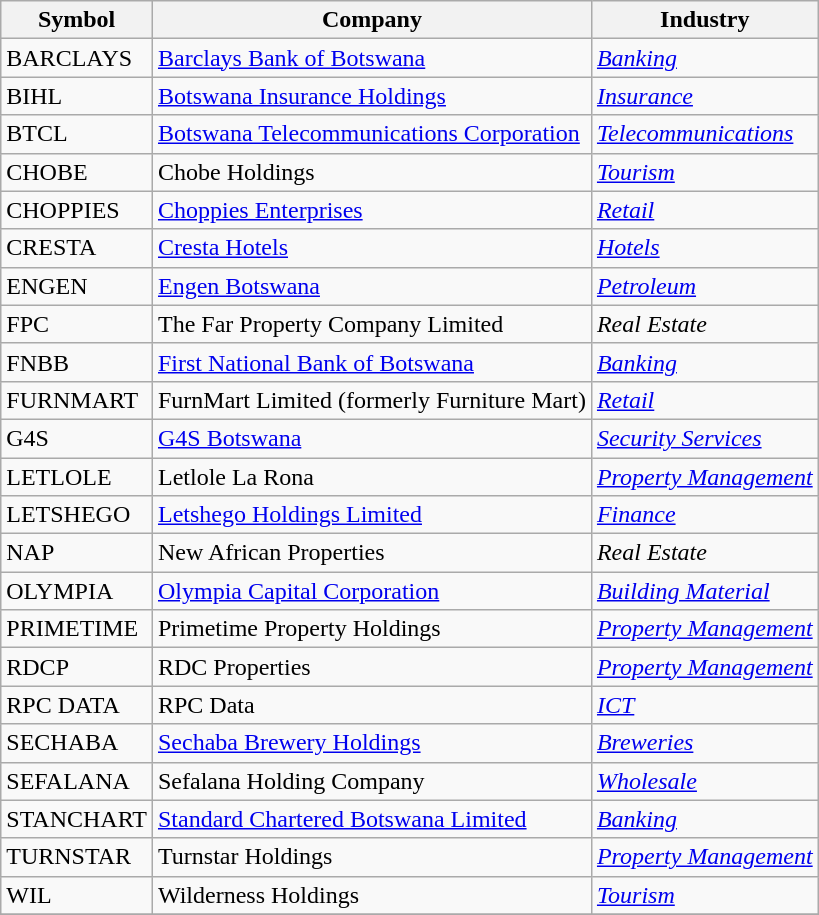<table class="wikitable sortable">
<tr>
<th>Symbol</th>
<th>Company</th>
<th>Industry</th>
</tr>
<tr>
<td>BARCLAYS</td>
<td><a href='#'>Barclays Bank of Botswana</a></td>
<td><em><a href='#'>Banking</a></em></td>
</tr>
<tr>
<td>BIHL</td>
<td><a href='#'>Botswana Insurance Holdings</a></td>
<td><em><a href='#'>Insurance</a></em></td>
</tr>
<tr>
<td>BTCL</td>
<td><a href='#'>Botswana Telecommunications Corporation</a></td>
<td><em><a href='#'>Telecommunications</a></em></td>
</tr>
<tr>
<td>CHOBE</td>
<td>Chobe Holdings</td>
<td><em><a href='#'>Tourism</a></em></td>
</tr>
<tr>
<td>CHOPPIES</td>
<td><a href='#'>Choppies Enterprises</a></td>
<td><em><a href='#'>Retail</a></em></td>
</tr>
<tr>
<td>CRESTA</td>
<td><a href='#'>Cresta Hotels</a></td>
<td><em><a href='#'>Hotels</a></em></td>
</tr>
<tr>
<td>ENGEN</td>
<td><a href='#'>Engen Botswana</a></td>
<td><em><a href='#'>Petroleum</a></em></td>
</tr>
<tr>
<td>FPC</td>
<td>The Far Property Company Limited</td>
<td><em>Real Estate</em></td>
</tr>
<tr>
<td>FNBB</td>
<td><a href='#'>First National Bank of Botswana</a></td>
<td><em><a href='#'>Banking</a></em></td>
</tr>
<tr>
<td>FURNMART</td>
<td>FurnMart Limited (formerly Furniture Mart)</td>
<td><em><a href='#'>Retail</a></em></td>
</tr>
<tr>
<td>G4S</td>
<td><a href='#'>G4S Botswana</a></td>
<td><em><a href='#'>Security Services</a></em></td>
</tr>
<tr>
<td>LETLOLE</td>
<td>Letlole La Rona</td>
<td><em><a href='#'>Property Management</a></em></td>
</tr>
<tr>
<td>LETSHEGO</td>
<td><a href='#'>Letshego Holdings Limited</a></td>
<td><em><a href='#'>Finance</a></em></td>
</tr>
<tr>
<td>NAP</td>
<td>New African Properties</td>
<td><em>Real Estate</em></td>
</tr>
<tr>
<td>OLYMPIA</td>
<td><a href='#'>Olympia Capital Corporation</a></td>
<td><em><a href='#'>Building Material</a></em></td>
</tr>
<tr>
<td>PRIMETIME</td>
<td>Primetime Property Holdings</td>
<td><em><a href='#'>Property Management</a></em></td>
</tr>
<tr>
<td>RDCP</td>
<td>RDC Properties</td>
<td><em><a href='#'>Property Management</a></em></td>
</tr>
<tr>
<td>RPC DATA</td>
<td>RPC Data</td>
<td><em><a href='#'>ICT</a></em></td>
</tr>
<tr>
<td>SECHABA</td>
<td><a href='#'>Sechaba Brewery Holdings</a></td>
<td><em><a href='#'>Breweries</a></em></td>
</tr>
<tr>
<td>SEFALANA</td>
<td>Sefalana Holding Company</td>
<td><em><a href='#'>Wholesale</a></em></td>
</tr>
<tr>
<td>STANCHART</td>
<td><a href='#'>Standard Chartered Botswana Limited</a></td>
<td><em><a href='#'>Banking</a></em></td>
</tr>
<tr>
<td>TURNSTAR</td>
<td>Turnstar Holdings</td>
<td><em><a href='#'>Property Management</a></em></td>
</tr>
<tr>
<td>WIL</td>
<td>Wilderness Holdings</td>
<td><em><a href='#'>Tourism</a></em></td>
</tr>
<tr>
</tr>
</table>
